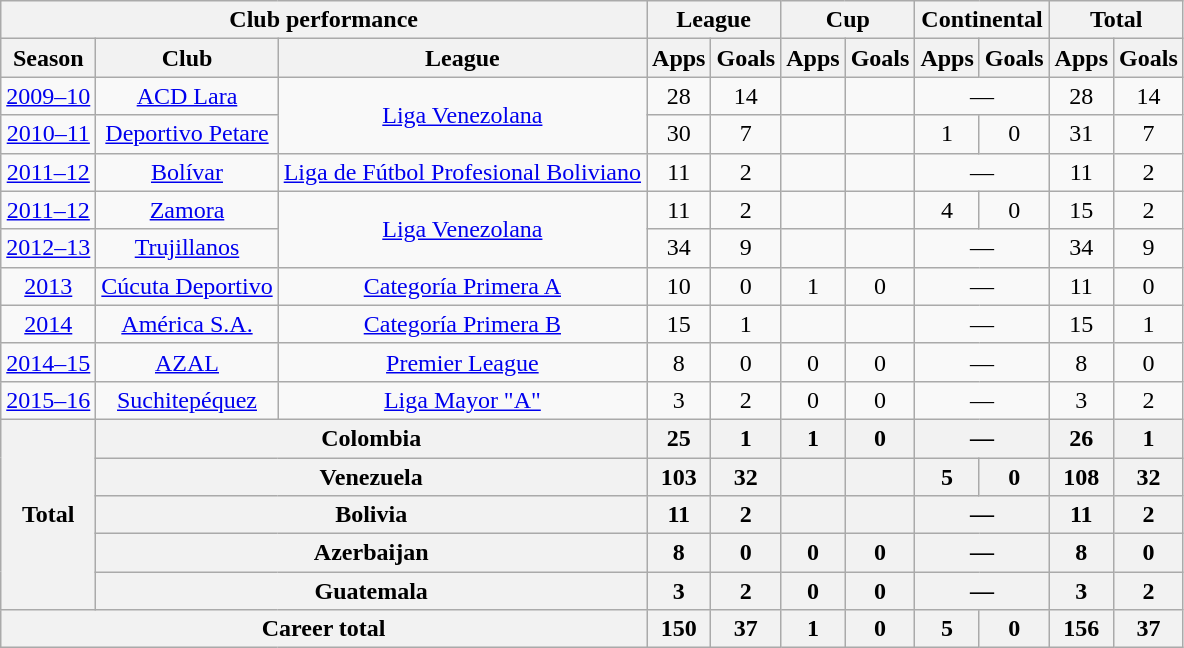<table class="wikitable" style="text-align:center">
<tr>
<th colspan=3>Club performance</th>
<th colspan=2>League</th>
<th colspan=2>Cup</th>
<th colspan=2>Continental</th>
<th colspan=2>Total</th>
</tr>
<tr>
<th>Season</th>
<th>Club</th>
<th>League</th>
<th>Apps</th>
<th>Goals</th>
<th>Apps</th>
<th>Goals</th>
<th>Apps</th>
<th>Goals</th>
<th>Apps</th>
<th>Goals</th>
</tr>
<tr>
<td><a href='#'>2009–10</a></td>
<td><a href='#'>ACD Lara</a></td>
<td rowspan="2"><a href='#'>Liga Venezolana</a></td>
<td>28</td>
<td>14</td>
<td></td>
<td></td>
<td colspan="2">—</td>
<td>28</td>
<td>14</td>
</tr>
<tr>
<td><a href='#'>2010–11</a></td>
<td><a href='#'>Deportivo Petare</a></td>
<td>30</td>
<td>7</td>
<td></td>
<td></td>
<td>1</td>
<td>0</td>
<td>31</td>
<td>7</td>
</tr>
<tr>
<td><a href='#'>2011–12</a></td>
<td><a href='#'>Bolívar</a></td>
<td><a href='#'>Liga de Fútbol Profesional Boliviano</a></td>
<td>11</td>
<td>2</td>
<td></td>
<td></td>
<td colspan="2">—</td>
<td>11</td>
<td>2</td>
</tr>
<tr>
<td><a href='#'>2011–12</a></td>
<td><a href='#'>Zamora</a></td>
<td rowspan="2"><a href='#'>Liga Venezolana</a></td>
<td>11</td>
<td>2</td>
<td></td>
<td></td>
<td>4</td>
<td>0</td>
<td>15</td>
<td>2</td>
</tr>
<tr>
<td><a href='#'>2012–13</a></td>
<td><a href='#'>Trujillanos</a></td>
<td>34</td>
<td>9</td>
<td></td>
<td></td>
<td colspan="2">—</td>
<td>34</td>
<td>9</td>
</tr>
<tr>
<td><a href='#'>2013</a></td>
<td><a href='#'>Cúcuta Deportivo</a></td>
<td><a href='#'>Categoría Primera A</a></td>
<td>10</td>
<td>0</td>
<td>1</td>
<td>0</td>
<td colspan="2">—</td>
<td>11</td>
<td>0</td>
</tr>
<tr>
<td><a href='#'>2014</a></td>
<td><a href='#'>América S.A.</a></td>
<td><a href='#'>Categoría Primera B</a></td>
<td>15</td>
<td>1</td>
<td></td>
<td></td>
<td colspan="2">—</td>
<td>15</td>
<td>1</td>
</tr>
<tr>
<td><a href='#'>2014–15</a></td>
<td><a href='#'>AZAL</a></td>
<td><a href='#'>Premier League</a></td>
<td>8</td>
<td>0</td>
<td>0</td>
<td>0</td>
<td colspan="2">—</td>
<td>8</td>
<td>0</td>
</tr>
<tr>
<td><a href='#'>2015–16</a></td>
<td><a href='#'>Suchitepéquez</a></td>
<td><a href='#'>Liga Mayor "A"</a></td>
<td>3</td>
<td>2</td>
<td>0</td>
<td>0</td>
<td colspan="2">—</td>
<td>3</td>
<td>2</td>
</tr>
<tr>
<th rowspan=5>Total</th>
<th colspan=2>Colombia</th>
<th>25</th>
<th>1</th>
<th>1</th>
<th>0</th>
<th colspan="2">—</th>
<th>26</th>
<th>1</th>
</tr>
<tr>
<th colspan=2>Venezuela</th>
<th>103</th>
<th>32</th>
<th></th>
<th></th>
<th>5</th>
<th>0</th>
<th>108</th>
<th>32</th>
</tr>
<tr>
<th colspan=2>Bolivia</th>
<th>11</th>
<th>2</th>
<th></th>
<th></th>
<th colspan="2">—</th>
<th>11</th>
<th>2</th>
</tr>
<tr>
<th colspan=2>Azerbaijan</th>
<th>8</th>
<th>0</th>
<th>0</th>
<th>0</th>
<th colspan="2">—</th>
<th>8</th>
<th>0</th>
</tr>
<tr>
<th colspan=2>Guatemala</th>
<th>3</th>
<th>2</th>
<th>0</th>
<th>0</th>
<th colspan="2">—</th>
<th>3</th>
<th>2</th>
</tr>
<tr>
<th colspan=3>Career total</th>
<th>150</th>
<th>37</th>
<th>1</th>
<th>0</th>
<th>5</th>
<th>0</th>
<th>156</th>
<th>37</th>
</tr>
</table>
